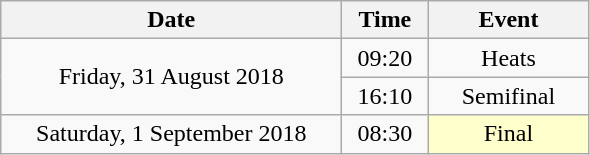<table class = "wikitable" style="text-align:center;">
<tr>
<th width=220>Date</th>
<th width=50>Time</th>
<th width=100>Event</th>
</tr>
<tr>
<td rowspan="2">Friday, 31 August 2018</td>
<td>09:20</td>
<td>Heats</td>
</tr>
<tr>
<td>16:10</td>
<td>Semifinal</td>
</tr>
<tr>
<td>Saturday, 1 September 2018</td>
<td>08:30</td>
<td bgcolor=ffffcc>Final</td>
</tr>
</table>
